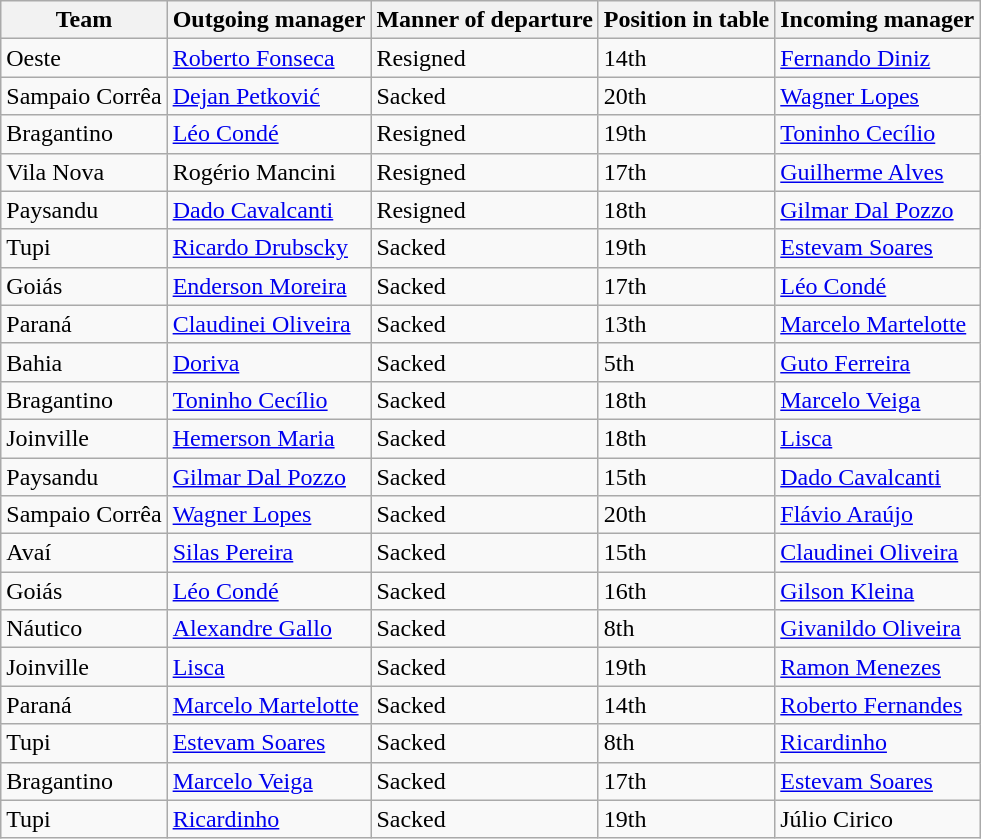<table class="wikitable sortable">
<tr>
<th>Team</th>
<th>Outgoing manager</th>
<th>Manner of departure</th>
<th>Position in table</th>
<th>Incoming manager</th>
</tr>
<tr>
<td>Oeste</td>
<td> <a href='#'>Roberto Fonseca</a></td>
<td>Resigned</td>
<td>14th</td>
<td> <a href='#'>Fernando Diniz</a></td>
</tr>
<tr>
<td>Sampaio Corrêa</td>
<td> <a href='#'>Dejan Petković</a></td>
<td>Sacked</td>
<td>20th</td>
<td> <a href='#'>Wagner Lopes</a></td>
</tr>
<tr>
<td>Bragantino</td>
<td> <a href='#'>Léo Condé</a></td>
<td>Resigned</td>
<td>19th</td>
<td> <a href='#'>Toninho Cecílio</a></td>
</tr>
<tr>
<td>Vila Nova</td>
<td> Rogério Mancini</td>
<td>Resigned</td>
<td>17th</td>
<td> <a href='#'>Guilherme Alves</a></td>
</tr>
<tr>
<td>Paysandu</td>
<td> <a href='#'>Dado Cavalcanti</a></td>
<td>Resigned</td>
<td>18th</td>
<td> <a href='#'>Gilmar Dal Pozzo</a></td>
</tr>
<tr>
<td>Tupi</td>
<td> <a href='#'>Ricardo Drubscky</a></td>
<td>Sacked</td>
<td>19th</td>
<td> <a href='#'>Estevam Soares</a></td>
</tr>
<tr>
<td>Goiás</td>
<td> <a href='#'>Enderson Moreira</a></td>
<td>Sacked</td>
<td>17th</td>
<td> <a href='#'>Léo Condé</a></td>
</tr>
<tr>
<td>Paraná</td>
<td> <a href='#'>Claudinei Oliveira</a></td>
<td>Sacked</td>
<td>13th</td>
<td> <a href='#'>Marcelo Martelotte</a></td>
</tr>
<tr>
<td>Bahia</td>
<td> <a href='#'>Doriva</a></td>
<td>Sacked</td>
<td>5th</td>
<td> <a href='#'>Guto Ferreira</a></td>
</tr>
<tr>
<td>Bragantino</td>
<td> <a href='#'>Toninho Cecílio</a></td>
<td>Sacked</td>
<td>18th</td>
<td> <a href='#'>Marcelo Veiga</a></td>
</tr>
<tr>
<td>Joinville</td>
<td> <a href='#'>Hemerson Maria</a></td>
<td>Sacked</td>
<td>18th</td>
<td> <a href='#'>Lisca</a></td>
</tr>
<tr>
<td>Paysandu</td>
<td> <a href='#'>Gilmar Dal Pozzo</a></td>
<td>Sacked</td>
<td>15th</td>
<td> <a href='#'>Dado Cavalcanti</a></td>
</tr>
<tr>
<td>Sampaio Corrêa</td>
<td> <a href='#'>Wagner Lopes</a></td>
<td>Sacked</td>
<td>20th</td>
<td> <a href='#'>Flávio Araújo</a></td>
</tr>
<tr>
<td>Avaí</td>
<td> <a href='#'>Silas Pereira</a></td>
<td>Sacked</td>
<td>15th</td>
<td> <a href='#'>Claudinei Oliveira</a></td>
</tr>
<tr>
<td>Goiás</td>
<td> <a href='#'>Léo Condé</a></td>
<td>Sacked</td>
<td>16th</td>
<td> <a href='#'>Gilson Kleina</a></td>
</tr>
<tr>
<td>Náutico</td>
<td> <a href='#'>Alexandre Gallo</a></td>
<td>Sacked</td>
<td>8th</td>
<td> <a href='#'>Givanildo Oliveira</a></td>
</tr>
<tr>
<td>Joinville</td>
<td> <a href='#'>Lisca</a></td>
<td>Sacked</td>
<td>19th</td>
<td> <a href='#'>Ramon Menezes</a></td>
</tr>
<tr>
<td>Paraná</td>
<td> <a href='#'>Marcelo Martelotte</a></td>
<td>Sacked</td>
<td>14th</td>
<td> <a href='#'>Roberto Fernandes</a></td>
</tr>
<tr>
<td>Tupi</td>
<td> <a href='#'>Estevam Soares</a></td>
<td>Sacked</td>
<td>8th</td>
<td> <a href='#'>Ricardinho</a></td>
</tr>
<tr>
<td>Bragantino</td>
<td> <a href='#'>Marcelo Veiga</a></td>
<td>Sacked</td>
<td>17th</td>
<td> <a href='#'>Estevam Soares</a></td>
</tr>
<tr>
<td>Tupi</td>
<td> <a href='#'>Ricardinho</a></td>
<td>Sacked</td>
<td>19th</td>
<td> Júlio Cirico</td>
</tr>
</table>
